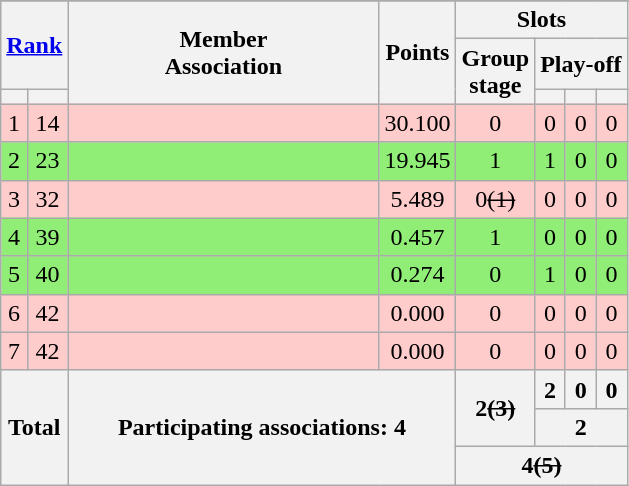<table class="wikitable" style="text-align:center">
<tr>
</tr>
<tr>
<th colspan=2 rowspan=2><a href='#'>Rank</a></th>
<th rowspan=3 width=200>Member<br>Association</th>
<th rowspan=3>Points</th>
<th colspan=5>Slots</th>
</tr>
<tr>
<th rowspan=2>Group<br>stage</th>
<th colspan=4>Play-off</th>
</tr>
<tr>
<th></th>
<th></th>
<th></th>
<th></th>
<th></th>
</tr>
<tr bgcolor=ffcccc>
<td>1</td>
<td>14</td>
<td align=left></td>
<td>30.100</td>
<td>0</td>
<td>0</td>
<td>0</td>
<td>0</td>
</tr>
<tr bgcolor=#90ee77>
<td>2</td>
<td>23</td>
<td align=left></td>
<td>19.945</td>
<td>1</td>
<td>1</td>
<td>0</td>
<td>0</td>
</tr>
<tr bgcolor=ffcccc>
<td>3</td>
<td>32</td>
<td align=left></td>
<td>5.489</td>
<td>0<s>(1)</s></td>
<td>0</td>
<td>0</td>
<td>0</td>
</tr>
<tr bgcolor=#90ee77>
<td>4</td>
<td>39</td>
<td align=left></td>
<td>0.457</td>
<td>1</td>
<td>0</td>
<td>0</td>
<td>0</td>
</tr>
<tr bgcolor=#90ee77>
<td>5</td>
<td>40</td>
<td align=left></td>
<td>0.274</td>
<td>0</td>
<td>1</td>
<td>0</td>
<td>0</td>
</tr>
<tr bgcolor=ffcccc>
<td>6</td>
<td>42</td>
<td align=left></td>
<td>0.000</td>
<td>0</td>
<td>0</td>
<td>0</td>
<td>0</td>
</tr>
<tr bgcolor=ffcccc>
<td>7</td>
<td>42</td>
<td align=left></td>
<td>0.000</td>
<td>0</td>
<td>0</td>
<td>0</td>
<td>0</td>
</tr>
<tr>
<th colspan=2 rowspan=3>Total</th>
<th colspan=2 rowspan=3>Participating associations: 4</th>
<th rowspan=2>2<s>(3)</s></th>
<th>2</th>
<th>0</th>
<th>0</th>
</tr>
<tr>
<th colspan=3>2</th>
</tr>
<tr>
<th colspan=4>4<s>(5)</s></th>
</tr>
</table>
